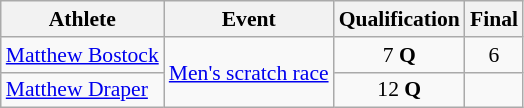<table class="wikitable" style="font-size:90%;">
<tr>
<th>Athlete</th>
<th>Event</th>
<th>Qualification</th>
<th>Final</th>
</tr>
<tr align=center>
<td align=left><a href='#'>Matthew Bostock</a></td>
<td align=left rowspan=2><a href='#'>Men's scratch race</a></td>
<td>7 <strong>Q</strong></td>
<td>6</td>
</tr>
<tr align=center>
<td align=left><a href='#'>Matthew Draper</a></td>
<td>12 <strong>Q</strong></td>
<td></td>
</tr>
</table>
